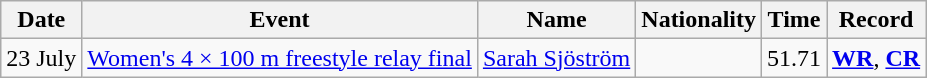<table class="wikitable" style=text-align:center>
<tr>
<th>Date</th>
<th>Event</th>
<th>Name</th>
<th>Nationality</th>
<th>Time</th>
<th>Record</th>
</tr>
<tr>
<td>23 July</td>
<td><a href='#'>Women's 4 × 100 m freestyle relay final</a></td>
<td align=left><a href='#'>Sarah Sjöström</a></td>
<td align=left></td>
<td>51.71</td>
<td><strong><a href='#'>WR</a></strong>, <strong><a href='#'>CR</a></strong></td>
</tr>
</table>
